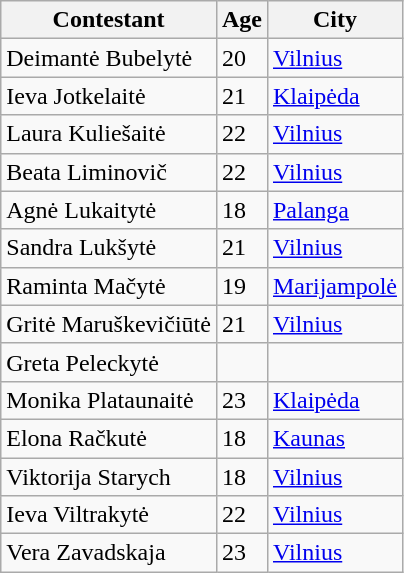<table class="sortable wikitable">
<tr>
<th>Contestant</th>
<th>Age</th>
<th>City</th>
</tr>
<tr>
<td>Deimantė Bubelytė</td>
<td>20</td>
<td><a href='#'>Vilnius</a></td>
</tr>
<tr>
<td>Ieva Jotkelaitė</td>
<td>21</td>
<td><a href='#'>Klaipėda</a></td>
</tr>
<tr>
<td>Laura Kuliešaitė</td>
<td>22</td>
<td><a href='#'>Vilnius</a></td>
</tr>
<tr>
<td>Beata Liminovič</td>
<td>22</td>
<td><a href='#'>Vilnius</a></td>
</tr>
<tr>
<td>Agnė Lukaitytė</td>
<td>18</td>
<td><a href='#'>Palanga</a></td>
</tr>
<tr>
<td>Sandra Lukšytė</td>
<td>21</td>
<td><a href='#'>Vilnius</a></td>
</tr>
<tr>
<td>Raminta Mačytė</td>
<td>19</td>
<td><a href='#'>Marijampolė</a></td>
</tr>
<tr>
<td>Gritė Maruškevičiūtė</td>
<td>21</td>
<td><a href='#'>Vilnius</a></td>
</tr>
<tr>
<td>Greta Peleckytė</td>
<td></td>
<td></td>
</tr>
<tr>
<td>Monika Plataunaitė</td>
<td>23</td>
<td><a href='#'>Klaipėda</a></td>
</tr>
<tr>
<td>Elona Račkutė</td>
<td>18</td>
<td><a href='#'>Kaunas</a></td>
</tr>
<tr>
<td>Viktorija Starych</td>
<td>18</td>
<td><a href='#'>Vilnius</a></td>
</tr>
<tr>
<td>Ieva Viltrakytė</td>
<td>22</td>
<td><a href='#'>Vilnius</a></td>
</tr>
<tr>
<td>Vera Zavadskaja</td>
<td>23</td>
<td><a href='#'>Vilnius</a></td>
</tr>
</table>
